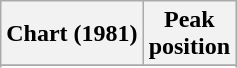<table class="wikitable sortable">
<tr>
<th>Chart (1981)</th>
<th>Peak<br>position</th>
</tr>
<tr>
</tr>
<tr>
</tr>
<tr>
</tr>
<tr>
</tr>
<tr>
</tr>
</table>
